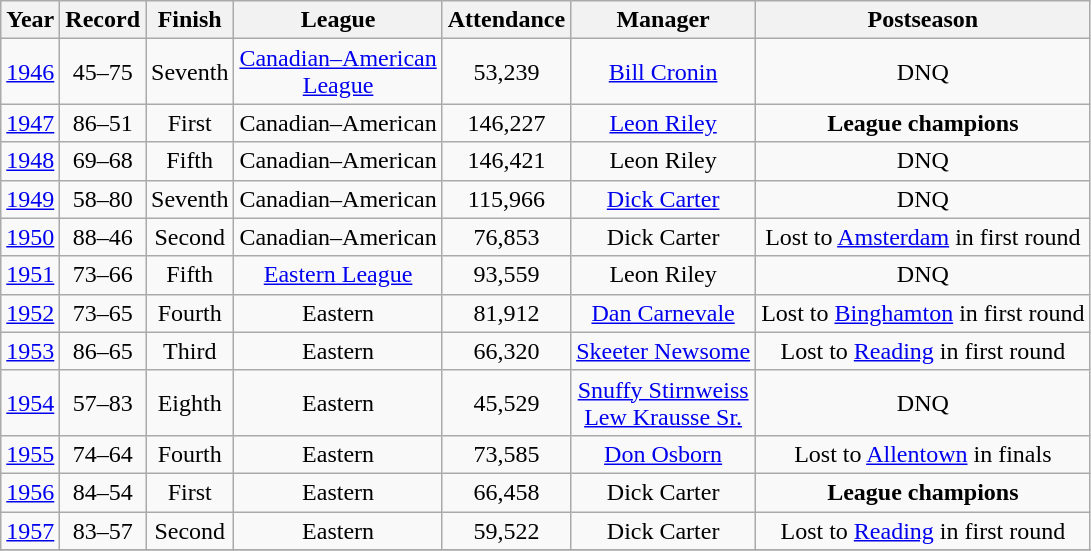<table class="wikitable" style="text-align:center">
<tr>
<th>Year</th>
<th>Record</th>
<th>Finish <br></th>
<th>League</th>
<th>Attendance</th>
<th>Manager</th>
<th>Postseason</th>
</tr>
<tr>
<td><a href='#'>1946</a></td>
<td>45–75</td>
<td>Seventh</td>
<td><a href='#'>Canadian–American<br>League</a></td>
<td>53,239</td>
<td><a href='#'>Bill Cronin</a></td>
<td>DNQ</td>
</tr>
<tr>
<td><a href='#'>1947</a></td>
<td>86–51</td>
<td>First</td>
<td>Canadian–American</td>
<td>146,227</td>
<td><a href='#'>Leon Riley</a></td>
<td><strong>League champions</strong></td>
</tr>
<tr>
<td><a href='#'>1948</a></td>
<td>69–68</td>
<td>Fifth</td>
<td>Canadian–American</td>
<td>146,421</td>
<td>Leon Riley</td>
<td>DNQ</td>
</tr>
<tr>
<td><a href='#'>1949</a></td>
<td>58–80</td>
<td>Seventh</td>
<td>Canadian–American</td>
<td>115,966</td>
<td><a href='#'>Dick Carter</a></td>
<td>DNQ</td>
</tr>
<tr>
<td><a href='#'>1950</a></td>
<td>88–46</td>
<td>Second</td>
<td>Canadian–American</td>
<td>76,853</td>
<td>Dick Carter</td>
<td>Lost to <a href='#'>Amsterdam</a> in first round</td>
</tr>
<tr>
<td><a href='#'>1951</a></td>
<td>73–66</td>
<td>Fifth</td>
<td><a href='#'>Eastern League</a></td>
<td>93,559</td>
<td>Leon Riley</td>
<td>DNQ</td>
</tr>
<tr>
<td><a href='#'>1952</a></td>
<td>73–65</td>
<td>Fourth</td>
<td>Eastern</td>
<td>81,912</td>
<td><a href='#'>Dan Carnevale</a></td>
<td>Lost to <a href='#'>Binghamton</a> in first round</td>
</tr>
<tr>
<td><a href='#'>1953</a></td>
<td>86–65</td>
<td>Third</td>
<td>Eastern</td>
<td>66,320</td>
<td><a href='#'>Skeeter Newsome</a></td>
<td>Lost to <a href='#'>Reading</a> in first round</td>
</tr>
<tr>
<td><a href='#'>1954</a></td>
<td>57–83</td>
<td>Eighth</td>
<td>Eastern</td>
<td>45,529</td>
<td><a href='#'>Snuffy Stirnweiss</a><br><a href='#'>Lew Krausse Sr.</a></td>
<td>DNQ</td>
</tr>
<tr>
<td><a href='#'>1955</a></td>
<td>74–64</td>
<td>Fourth</td>
<td>Eastern</td>
<td>73,585</td>
<td><a href='#'>Don Osborn</a></td>
<td>Lost to <a href='#'>Allentown</a> in finals</td>
</tr>
<tr>
<td><a href='#'>1956</a></td>
<td>84–54</td>
<td>First</td>
<td>Eastern</td>
<td>66,458</td>
<td>Dick Carter</td>
<td><strong>League champions</strong></td>
</tr>
<tr>
<td><a href='#'>1957</a></td>
<td>83–57</td>
<td>Second</td>
<td>Eastern</td>
<td>59,522</td>
<td>Dick Carter</td>
<td>Lost to <a href='#'>Reading</a> in first round</td>
</tr>
<tr>
</tr>
</table>
